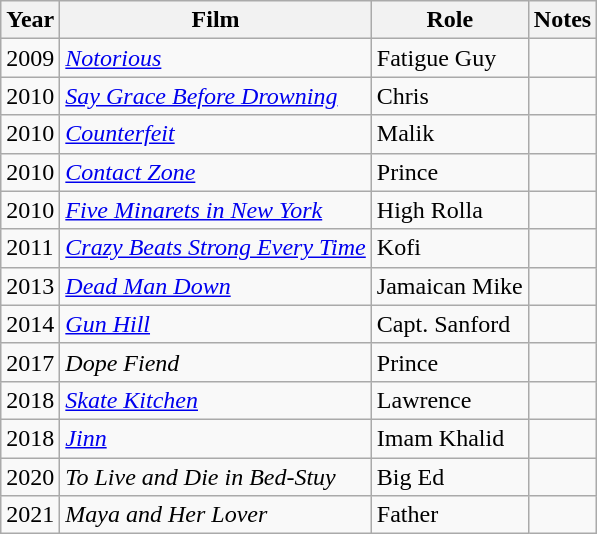<table class="wikitable">
<tr>
<th>Year</th>
<th>Film</th>
<th>Role</th>
<th>Notes</th>
</tr>
<tr>
<td>2009</td>
<td><em><a href='#'>Notorious</a></em></td>
<td>Fatigue Guy</td>
<td></td>
</tr>
<tr>
<td>2010</td>
<td><em><a href='#'>Say Grace Before Drowning</a></em></td>
<td>Chris</td>
<td></td>
</tr>
<tr>
<td>2010</td>
<td><em><a href='#'>Counterfeit</a></em></td>
<td>Malik</td>
<td></td>
</tr>
<tr>
<td>2010</td>
<td><em><a href='#'>Contact Zone</a></em></td>
<td>Prince</td>
<td></td>
</tr>
<tr>
<td>2010</td>
<td><em><a href='#'>Five Minarets in New York </a></em></td>
<td>High Rolla</td>
<td></td>
</tr>
<tr>
<td>2011</td>
<td><em><a href='#'>Crazy Beats Strong Every Time</a></em></td>
<td>Kofi</td>
<td></td>
</tr>
<tr>
<td>2013</td>
<td><em><a href='#'>Dead Man Down</a></em></td>
<td>Jamaican Mike</td>
<td></td>
</tr>
<tr>
<td>2014</td>
<td><em><a href='#'>Gun Hill</a></em></td>
<td>Capt. Sanford</td>
<td></td>
</tr>
<tr>
<td>2017</td>
<td><em>Dope Fiend</em></td>
<td>Prince</td>
<td></td>
</tr>
<tr>
<td>2018</td>
<td><em><a href='#'>Skate Kitchen</a></em></td>
<td>Lawrence</td>
<td></td>
</tr>
<tr>
<td>2018</td>
<td><em><a href='#'>Jinn</a></em></td>
<td>Imam Khalid</td>
<td></td>
</tr>
<tr>
<td>2020</td>
<td><em>To Live and Die in Bed-Stuy</em></td>
<td>Big Ed</td>
<td></td>
</tr>
<tr>
<td>2021</td>
<td><em>Maya and Her Lover</em></td>
<td>Father</td>
<td></td>
</tr>
</table>
